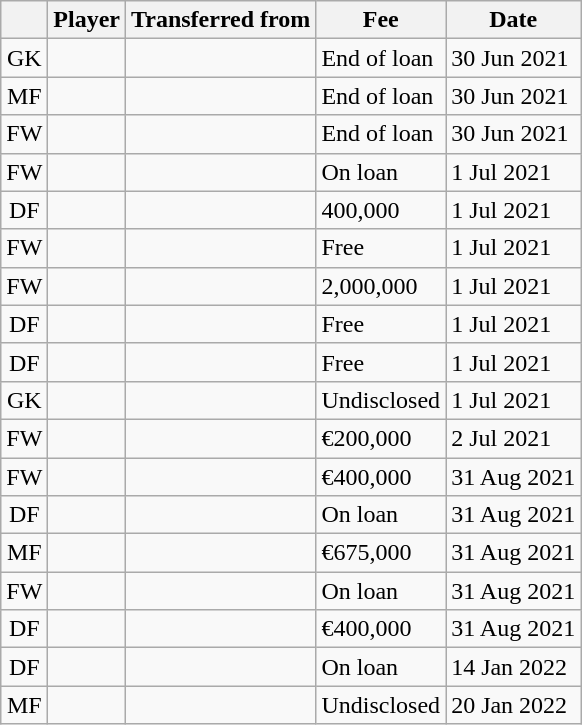<table class="wikitable plainrowheaders sortable">
<tr>
<th></th>
<th scope="col">Player</th>
<th>Transferred from</th>
<th style="width:65px;">Fee</th>
<th scope="col">Date</th>
</tr>
<tr>
<td align="center">GK</td>
<td></td>
<td></td>
<td>End of loan</td>
<td>30 Jun 2021</td>
</tr>
<tr>
<td align="center">MF</td>
<td></td>
<td></td>
<td>End of loan</td>
<td>30 Jun 2021</td>
</tr>
<tr>
<td align="center">FW</td>
<td></td>
<td></td>
<td>End of loan</td>
<td>30 Jun 2021</td>
</tr>
<tr>
<td align="center">FW</td>
<td></td>
<td></td>
<td>On loan</td>
<td>1 Jul 2021</td>
</tr>
<tr>
<td align="center">DF</td>
<td></td>
<td></td>
<td>400,000</td>
<td>1 Jul 2021</td>
</tr>
<tr>
<td align="center">FW</td>
<td></td>
<td></td>
<td>Free</td>
<td>1 Jul 2021</td>
</tr>
<tr>
<td align="center">FW</td>
<td></td>
<td></td>
<td>2,000,000</td>
<td>1 Jul 2021</td>
</tr>
<tr>
<td align="center">DF</td>
<td></td>
<td></td>
<td>Free</td>
<td>1 Jul 2021</td>
</tr>
<tr>
<td align="center">DF</td>
<td></td>
<td></td>
<td>Free</td>
<td>1 Jul 2021</td>
</tr>
<tr>
<td align="center">GK</td>
<td></td>
<td></td>
<td>Undisclosed</td>
<td>1 Jul 2021</td>
</tr>
<tr>
<td align="center">FW</td>
<td></td>
<td></td>
<td>€200,000</td>
<td>2 Jul 2021</td>
</tr>
<tr>
<td align="center">FW</td>
<td></td>
<td></td>
<td>€400,000</td>
<td>31 Aug 2021</td>
</tr>
<tr>
<td align="center">DF</td>
<td></td>
<td></td>
<td>On loan</td>
<td>31 Aug 2021</td>
</tr>
<tr>
<td align="center">MF</td>
<td></td>
<td></td>
<td>€675,000</td>
<td>31 Aug 2021</td>
</tr>
<tr>
<td align="center">FW</td>
<td></td>
<td></td>
<td>On loan</td>
<td>31 Aug 2021</td>
</tr>
<tr>
<td align="center">DF</td>
<td></td>
<td></td>
<td>€400,000</td>
<td>31 Aug 2021</td>
</tr>
<tr>
<td align="center">DF</td>
<td></td>
<td></td>
<td>On loan</td>
<td>14 Jan 2022</td>
</tr>
<tr>
<td align="center">MF</td>
<td></td>
<td></td>
<td>Undisclosed</td>
<td>20 Jan 2022</td>
</tr>
</table>
